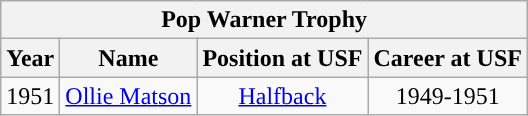<table class="wikitable">
<tr align="center">
<th colspan=5>Pop Warner Trophy</th>
</tr>
<tr>
<th>Year</th>
<th>Name</th>
<th>Position at USF</th>
<th>Career at USF</th>
</tr>
<tr align="center" bgcolor="">
<td>1951</td>
<td><a href='#'>Ollie Matson</a></td>
<td><a href='#'>Halfback</a></td>
<td>1949-1951</td>
</tr>
</table>
